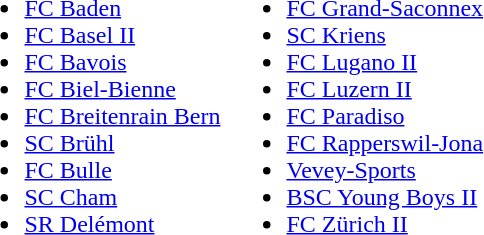<table>
<tr>
<td><br><ul><li><a href='#'>FC Baden</a></li><li><a href='#'>FC Basel II</a></li><li><a href='#'>FC Bavois</a></li><li><a href='#'>FC Biel-Bienne</a></li><li><a href='#'>FC Breitenrain Bern</a></li><li><a href='#'>SC Brühl</a></li><li><a href='#'>FC Bulle</a></li><li><a href='#'>SC Cham</a></li><li><a href='#'>SR Delémont</a></li></ul></td>
<td><br><ul><li><a href='#'>FC Grand-Saconnex</a></li><li><a href='#'>SC Kriens</a></li><li><a href='#'>FC Lugano II</a></li><li><a href='#'>FC Luzern II</a></li><li><a href='#'>FC Paradiso</a></li><li><a href='#'>FC Rapperswil-Jona</a></li><li><a href='#'>Vevey-Sports</a></li><li><a href='#'>BSC Young Boys II</a></li><li><a href='#'>FC Zürich II</a></li></ul></td>
</tr>
</table>
